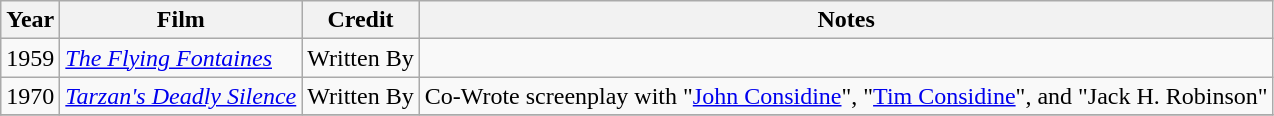<table class="wikitable">
<tr>
<th>Year</th>
<th>Film</th>
<th>Credit</th>
<th>Notes</th>
</tr>
<tr>
<td>1959</td>
<td><em><a href='#'>The Flying Fontaines</a></em></td>
<td>Written By</td>
<td></td>
</tr>
<tr>
<td>1970</td>
<td><em><a href='#'>Tarzan's Deadly Silence</a></em></td>
<td>Written By</td>
<td>Co-Wrote screenplay with "<a href='#'>John Considine</a>", "<a href='#'>Tim Considine</a>", and "Jack H. Robinson"</td>
</tr>
<tr>
</tr>
</table>
